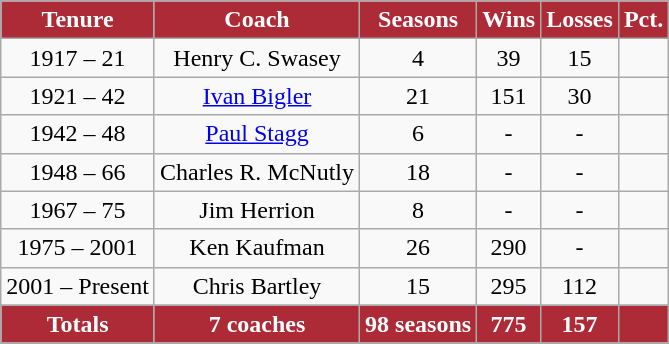<table class="wikitable" style="text-align:center">
<tr>
<th style="background:#AC2B37; border=0; color:white">Tenure</th>
<th style="background:#AC2B37; border=0; color:white">Coach</th>
<th style="background:#AC2B37; border=0; color:white">Seasons</th>
<th style="background:#AC2B37; border=0; color:white">Wins</th>
<th style="background:#AC2B37; border=0; color:white">Losses</th>
<th style="background:#AC2B37; border=0; color:white">Pct.</th>
</tr>
<tr>
<td>1917 – 21</td>
<td>Henry C. Swasey</td>
<td>4</td>
<td>39</td>
<td>15</td>
<td></td>
</tr>
<tr>
<td>1921 – 42</td>
<td><a href='#'>Ivan Bigler</a></td>
<td>21</td>
<td>151</td>
<td>30</td>
<td></td>
</tr>
<tr>
<td>1942 – 48</td>
<td><a href='#'>Paul Stagg</a></td>
<td>6</td>
<td>-</td>
<td>-</td>
<td></td>
</tr>
<tr>
<td>1948 – 66</td>
<td>Charles R. McNutly</td>
<td>18</td>
<td>-</td>
<td>-</td>
<td></td>
</tr>
<tr>
<td>1967 – 75</td>
<td>Jim Herrion</td>
<td>8</td>
<td>-</td>
<td>-</td>
<td></td>
</tr>
<tr>
<td>1975 – 2001</td>
<td>Ken Kaufman</td>
<td>26</td>
<td>290</td>
<td>-</td>
<td></td>
</tr>
<tr>
<td>2001 – Present</td>
<td>Chris Bartley</td>
<td>15</td>
<td>295</td>
<td>112</td>
<td></td>
</tr>
<tr>
</tr>
<tr class="sortbottom" style="font-weight:bold; background:#AC2B37; border=0; color:white;">
<td>Totals</td>
<td>7 coaches</td>
<td>98 seasons</td>
<td>775</td>
<td>157</td>
<td></td>
</tr>
<tr>
</tr>
</table>
